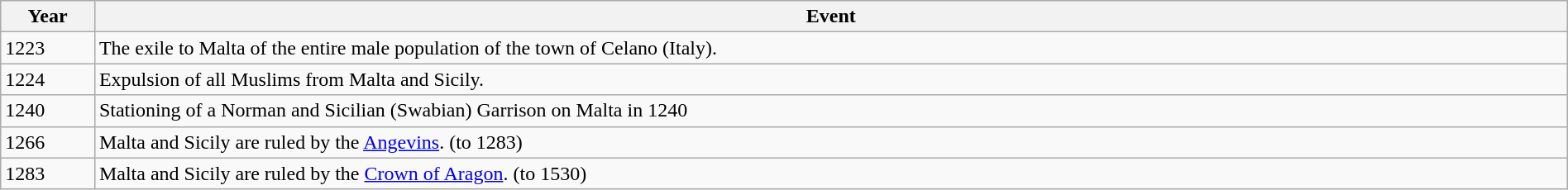<table class="wikitable" width="100%">
<tr>
<th style="width:6%">Year</th>
<th>Event</th>
</tr>
<tr>
<td>1223</td>
<td>The exile to Malta of the entire male population of the town of Celano (Italy).</td>
</tr>
<tr>
<td>1224</td>
<td>Expulsion of all Muslims from Malta and Sicily.</td>
</tr>
<tr>
<td>1240</td>
<td>Stationing of a Norman and Sicilian (Swabian) Garrison on Malta in 1240 </td>
</tr>
<tr>
<td>1266</td>
<td>Malta and Sicily are ruled by the <a href='#'>Angevins</a>. (to 1283)</td>
</tr>
<tr>
<td>1283</td>
<td>Malta and Sicily are ruled by the <a href='#'>Crown of Aragon</a>. (to 1530)</td>
</tr>
</table>
